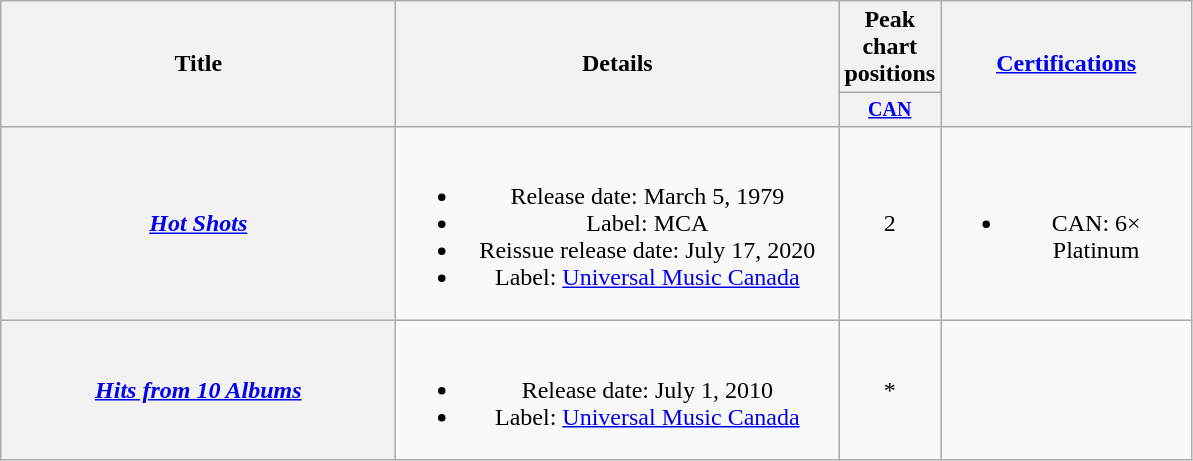<table class="wikitable plainrowheaders" style="text-align:center;">
<tr>
<th rowspan="2" style="width:16em;">Title</th>
<th rowspan="2" style="width:18em;">Details</th>
<th>Peak chart<br>positions</th>
<th scope="col" rowspan="2" style="width:160px;"><a href='#'>Certifications</a></th>
</tr>
<tr style="font-size:smaller;">
<th style="width:45px;"><a href='#'>CAN</a></th>
</tr>
<tr>
<th scope="row"><em><a href='#'>Hot Shots</a></em></th>
<td><br><ul><li>Release date: March 5, 1979</li><li>Label: MCA</li><li>Reissue release date: July 17, 2020</li><li>Label: <a href='#'>Universal Music Canada</a></li></ul></td>
<td>2</td>
<td><br><ul><li>CAN: 6× Platinum</li></ul></td>
</tr>
<tr>
<th scope="row"><em><a href='#'>Hits from 10 Albums</a></em></th>
<td><br><ul><li>Release date: July 1, 2010</li><li>Label: <a href='#'>Universal Music Canada</a></li></ul></td>
<td>*</td>
<td></td>
</tr>
</table>
